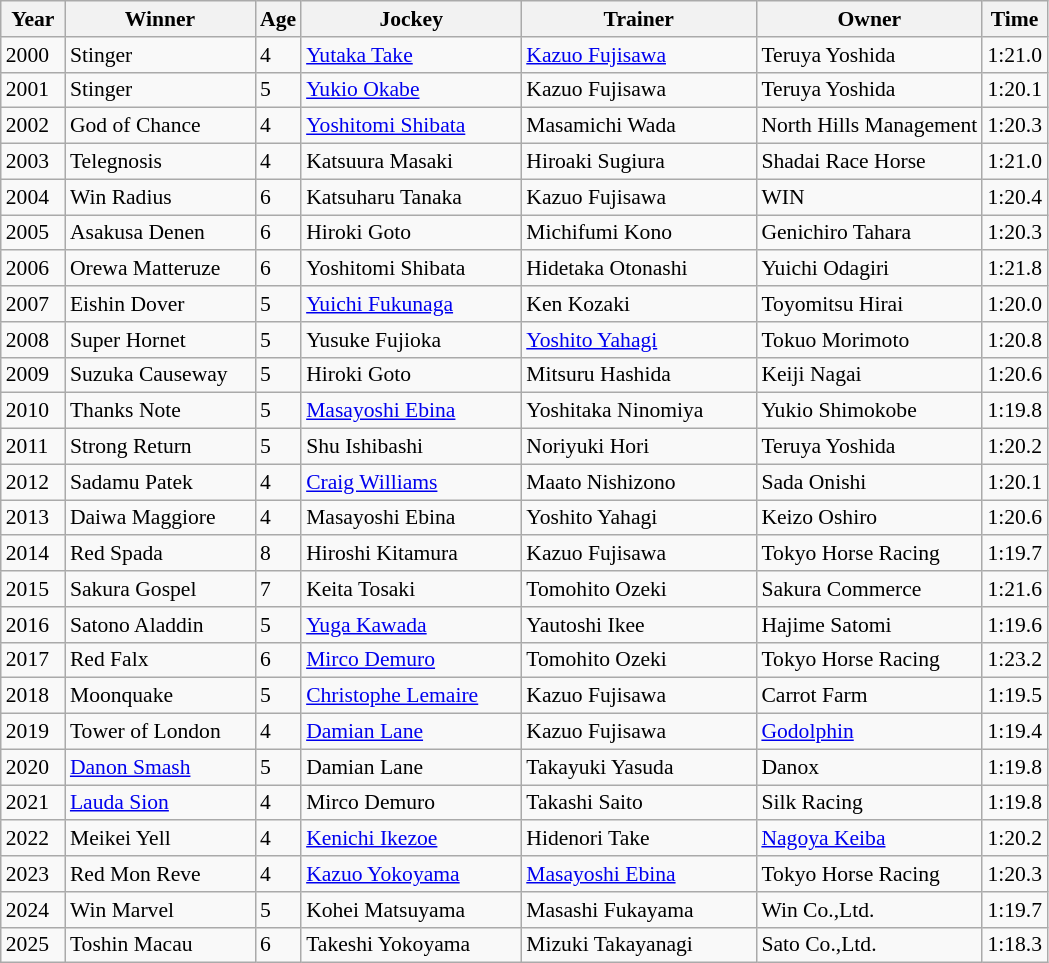<table class="wikitable sortable" style="font-size:90%">
<tr>
<th width="36px">Year<br></th>
<th width="120px">Winner<br></th>
<th>Age<br></th>
<th width="140px">Jockey<br></th>
<th width="150px">Trainer<br></th>
<th>Owner</th>
<th>Time<br></th>
</tr>
<tr>
<td>2000</td>
<td>Stinger</td>
<td>4</td>
<td><a href='#'>Yutaka Take</a></td>
<td><a href='#'>Kazuo Fujisawa</a></td>
<td>Teruya Yoshida</td>
<td>1:21.0</td>
</tr>
<tr>
<td>2001</td>
<td>Stinger</td>
<td>5</td>
<td><a href='#'>Yukio Okabe</a></td>
<td>Kazuo Fujisawa</td>
<td>Teruya Yoshida</td>
<td>1:20.1</td>
</tr>
<tr>
<td>2002</td>
<td>God of Chance</td>
<td>4</td>
<td><a href='#'>Yoshitomi Shibata</a></td>
<td>Masamichi Wada</td>
<td>North Hills Management</td>
<td>1:20.3</td>
</tr>
<tr>
<td>2003</td>
<td>Telegnosis</td>
<td>4</td>
<td>Katsuura Masaki</td>
<td>Hiroaki Sugiura</td>
<td>Shadai Race Horse</td>
<td>1:21.0</td>
</tr>
<tr>
<td>2004</td>
<td>Win Radius</td>
<td>6</td>
<td>Katsuharu Tanaka</td>
<td>Kazuo Fujisawa</td>
<td>WIN</td>
<td>1:20.4</td>
</tr>
<tr>
<td>2005</td>
<td>Asakusa Denen</td>
<td>6</td>
<td>Hiroki Goto</td>
<td>Michifumi Kono</td>
<td>Genichiro Tahara</td>
<td>1:20.3</td>
</tr>
<tr>
<td>2006</td>
<td>Orewa Matteruze</td>
<td>6</td>
<td>Yoshitomi Shibata</td>
<td>Hidetaka Otonashi</td>
<td>Yuichi Odagiri</td>
<td>1:21.8</td>
</tr>
<tr>
<td>2007</td>
<td>Eishin Dover</td>
<td>5</td>
<td><a href='#'>Yuichi Fukunaga</a></td>
<td>Ken Kozaki</td>
<td>Toyomitsu Hirai</td>
<td>1:20.0</td>
</tr>
<tr>
<td>2008</td>
<td>Super Hornet</td>
<td>5</td>
<td>Yusuke Fujioka</td>
<td><a href='#'>Yoshito Yahagi</a></td>
<td>Tokuo Morimoto</td>
<td>1:20.8</td>
</tr>
<tr>
<td>2009</td>
<td>Suzuka Causeway</td>
<td>5</td>
<td>Hiroki Goto</td>
<td>Mitsuru Hashida</td>
<td>Keiji Nagai</td>
<td>1:20.6</td>
</tr>
<tr>
<td>2010</td>
<td>Thanks Note</td>
<td>5</td>
<td><a href='#'>Masayoshi Ebina</a></td>
<td>Yoshitaka Ninomiya</td>
<td>Yukio Shimokobe</td>
<td>1:19.8</td>
</tr>
<tr>
<td>2011</td>
<td>Strong Return</td>
<td>5</td>
<td>Shu Ishibashi</td>
<td>Noriyuki Hori</td>
<td>Teruya Yoshida</td>
<td>1:20.2</td>
</tr>
<tr>
<td>2012</td>
<td>Sadamu Patek</td>
<td>4</td>
<td><a href='#'>Craig Williams</a></td>
<td>Maato Nishizono</td>
<td>Sada Onishi</td>
<td>1:20.1</td>
</tr>
<tr>
<td>2013</td>
<td>Daiwa Maggiore</td>
<td>4</td>
<td>Masayoshi Ebina</td>
<td>Yoshito Yahagi</td>
<td>Keizo Oshiro</td>
<td>1:20.6</td>
</tr>
<tr>
<td>2014</td>
<td>Red Spada</td>
<td>8</td>
<td>Hiroshi Kitamura</td>
<td>Kazuo Fujisawa</td>
<td>Tokyo Horse Racing</td>
<td>1:19.7</td>
</tr>
<tr>
<td>2015</td>
<td>Sakura Gospel</td>
<td>7</td>
<td>Keita Tosaki</td>
<td>Tomohito Ozeki</td>
<td>Sakura Commerce</td>
<td>1:21.6</td>
</tr>
<tr>
<td>2016</td>
<td>Satono Aladdin</td>
<td>5</td>
<td><a href='#'>Yuga Kawada</a></td>
<td>Yautoshi Ikee</td>
<td>Hajime Satomi</td>
<td>1:19.6</td>
</tr>
<tr>
<td>2017</td>
<td>Red Falx</td>
<td>6</td>
<td><a href='#'>Mirco Demuro</a></td>
<td>Tomohito Ozeki</td>
<td>Tokyo Horse Racing</td>
<td>1:23.2</td>
</tr>
<tr>
<td>2018</td>
<td>Moonquake</td>
<td>5</td>
<td><a href='#'>Christophe Lemaire</a></td>
<td>Kazuo Fujisawa</td>
<td>Carrot Farm</td>
<td>1:19.5</td>
</tr>
<tr>
<td>2019</td>
<td>Tower of London</td>
<td>4</td>
<td><a href='#'>Damian Lane</a></td>
<td>Kazuo Fujisawa</td>
<td><a href='#'>Godolphin</a></td>
<td>1:19.4</td>
</tr>
<tr>
<td>2020</td>
<td><a href='#'>Danon Smash</a></td>
<td>5</td>
<td>Damian Lane</td>
<td>Takayuki Yasuda</td>
<td>Danox</td>
<td>1:19.8</td>
</tr>
<tr>
<td>2021</td>
<td><a href='#'>Lauda Sion</a></td>
<td>4</td>
<td>Mirco Demuro</td>
<td>Takashi Saito</td>
<td>Silk Racing</td>
<td>1:19.8</td>
</tr>
<tr>
<td>2022</td>
<td>Meikei Yell</td>
<td>4</td>
<td><a href='#'>Kenichi Ikezoe</a></td>
<td>Hidenori Take</td>
<td><a href='#'>Nagoya Keiba</a></td>
<td>1:20.2</td>
</tr>
<tr>
<td>2023</td>
<td>Red Mon Reve</td>
<td>4</td>
<td><a href='#'>Kazuo Yokoyama</a></td>
<td><a href='#'>Masayoshi Ebina</a></td>
<td>Tokyo Horse Racing</td>
<td>1:20.3</td>
</tr>
<tr>
<td>2024</td>
<td>Win Marvel</td>
<td>5</td>
<td>Kohei Matsuyama</td>
<td>Masashi Fukayama</td>
<td>Win Co.,Ltd.</td>
<td>1:19.7</td>
</tr>
<tr>
<td>2025</td>
<td>Toshin Macau</td>
<td>6</td>
<td>Takeshi Yokoyama</td>
<td>Mizuki Takayanagi</td>
<td>Sato Co.,Ltd.</td>
<td>1:18.3</td>
</tr>
</table>
